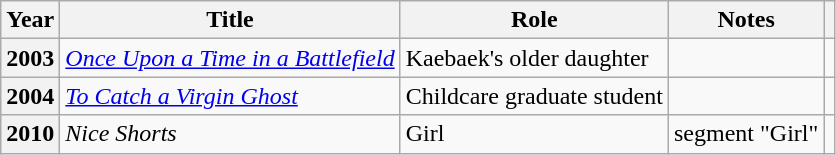<table class="wikitable  plainrowheaders">
<tr>
<th scope="col">Year</th>
<th scope="col">Title</th>
<th scope="col">Role</th>
<th scope="col">Notes</th>
<th scope="col" class="unsortable"></th>
</tr>
<tr>
<th scope="row">2003</th>
<td><em><a href='#'>Once Upon a Time in a Battlefield</a></em></td>
<td>Kaebaek's older daughter</td>
<td></td>
<td></td>
</tr>
<tr>
<th scope="row">2004</th>
<td><em><a href='#'>To Catch a Virgin Ghost</a></em></td>
<td>Childcare graduate student</td>
<td></td>
<td></td>
</tr>
<tr>
<th scope="row">2010</th>
<td><em>Nice Shorts</em></td>
<td>Girl</td>
<td>segment "Girl"</td>
<td></td>
</tr>
</table>
